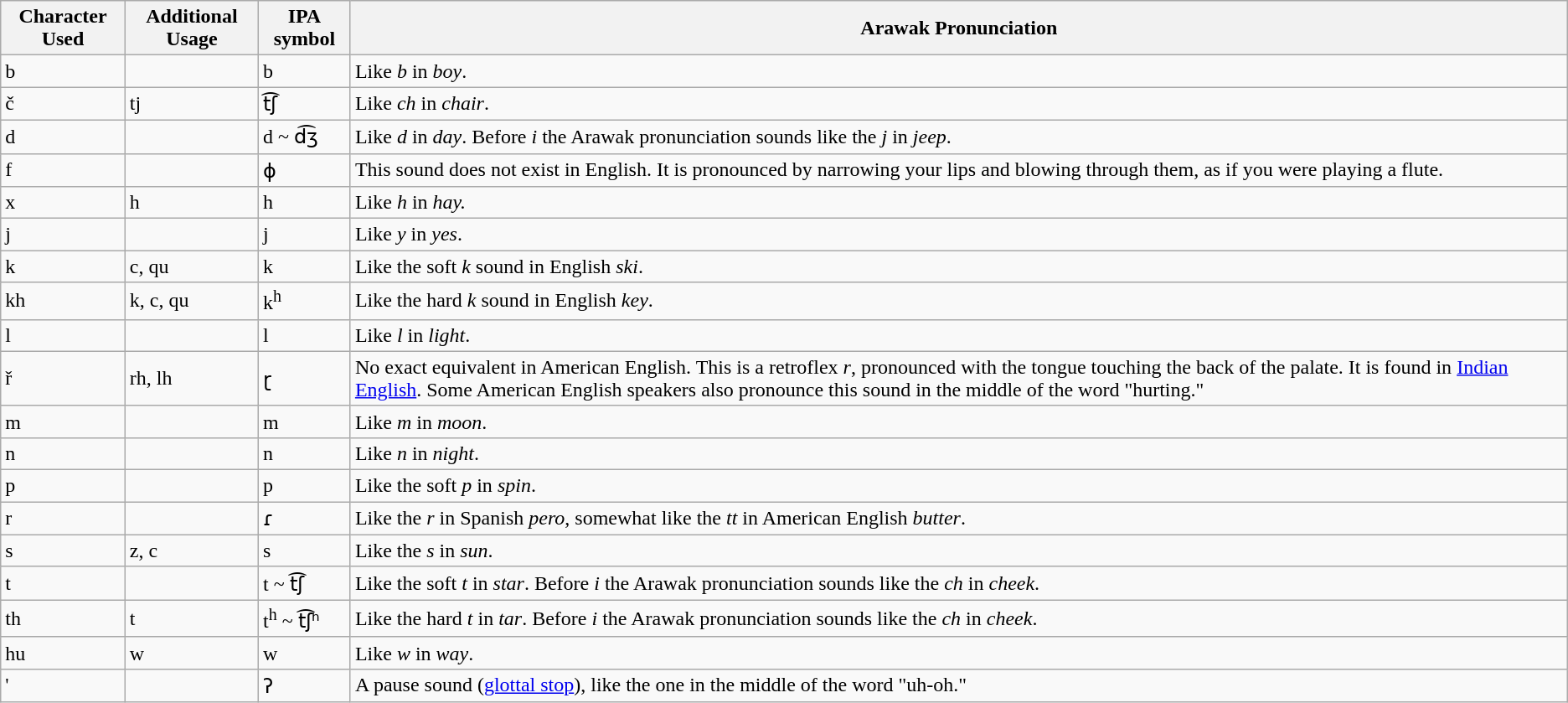<table class="wikitable">
<tr>
<th>Character Used</th>
<th>Additional Usage</th>
<th>IPA symbol</th>
<th>Arawak Pronunciation</th>
</tr>
<tr>
<td>b</td>
<td></td>
<td>b</td>
<td>Like <em>b</em> in <em>boy</em>.</td>
</tr>
<tr>
<td>č</td>
<td>tj</td>
<td>t͡ʃ</td>
<td>Like <em>ch</em> in <em>chair</em>.</td>
</tr>
<tr>
<td>d</td>
<td></td>
<td>d ~ d͡ʒ</td>
<td>Like <em>d</em> in <em>day</em>. Before <em>i</em> the Arawak pronunciation sounds like the <em>j</em> in <em>jeep</em>.</td>
</tr>
<tr>
<td>f</td>
<td></td>
<td>ɸ</td>
<td>This sound does not exist in English. It is pronounced by narrowing your lips and blowing through them, as if you were playing a flute.</td>
</tr>
<tr>
<td>x</td>
<td>h</td>
<td>h</td>
<td>Like <em>h</em> in <em>hay.</em></td>
</tr>
<tr>
<td>j</td>
<td></td>
<td>j</td>
<td>Like <em>y</em> in <em>yes</em>.</td>
</tr>
<tr>
<td>k</td>
<td>c, qu</td>
<td>k</td>
<td>Like the soft <em>k</em> sound in English <em>ski</em>.</td>
</tr>
<tr>
<td>kh</td>
<td>k, c, qu</td>
<td>k<sup>h</sup></td>
<td>Like the hard <em>k</em> sound in English <em>key</em>.</td>
</tr>
<tr>
<td>l</td>
<td></td>
<td>l</td>
<td>Like <em>l</em> in <em>light</em>.</td>
</tr>
<tr>
<td>ř</td>
<td>rh, lh</td>
<td>ɽ</td>
<td>No exact equivalent in American English. This is a retroflex <em>r</em>, pronounced with the tongue touching the back of the palate. It is found in <a href='#'>Indian English</a>. Some American English speakers also pronounce this sound in the middle of the word "hurting."</td>
</tr>
<tr>
<td>m</td>
<td></td>
<td>m</td>
<td>Like <em>m</em> in <em>moon</em>.</td>
</tr>
<tr>
<td>n</td>
<td></td>
<td>n</td>
<td>Like <em>n</em> in <em>night</em>.</td>
</tr>
<tr>
<td>p</td>
<td></td>
<td>p</td>
<td>Like the soft <em>p</em> in <em>spin</em>.</td>
</tr>
<tr>
<td>r</td>
<td></td>
<td>ɾ</td>
<td>Like the <em>r</em> in Spanish <em>pero</em>, somewhat like the <em>tt</em> in American English <em>butter</em>.</td>
</tr>
<tr>
<td>s</td>
<td>z, c</td>
<td>s</td>
<td>Like the <em>s</em> in <em>sun</em>.</td>
</tr>
<tr>
<td>t</td>
<td></td>
<td>t ~ t͡ʃ</td>
<td>Like the soft <em>t</em> in <em>star</em>. Before <em>i</em> the Arawak pronunciation sounds like the <em>ch</em> in <em>cheek</em>.</td>
</tr>
<tr>
<td>th</td>
<td>t</td>
<td>t<sup>h</sup> ~ t͡ʃʰ</td>
<td>Like the hard <em>t</em> in <em>tar</em>. Before <em>i</em> the Arawak pronunciation sounds like the <em>ch</em> in <em>cheek</em>.</td>
</tr>
<tr>
<td>hu</td>
<td>w</td>
<td>w</td>
<td>Like <em>w</em> in <em>way</em>.</td>
</tr>
<tr>
<td>'</td>
<td></td>
<td>ʔ</td>
<td>A pause sound (<a href='#'>glottal stop</a>), like the one in the middle of the word "uh-oh."</td>
</tr>
</table>
